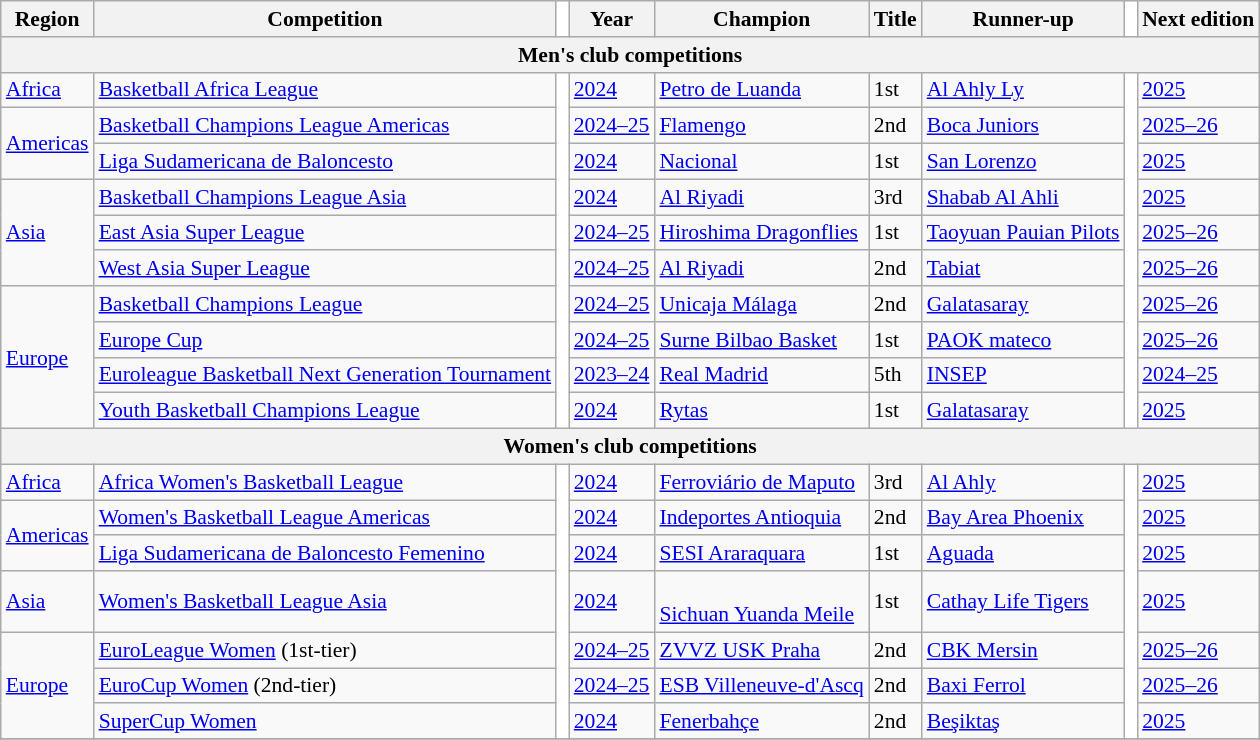<table class="wikitable" style="font-size:90%">
<tr>
<th>Region</th>
<th>Competition</th>
<td width="1%" rowspan=1 style="background-color:#ffffff;"></td>
<th>Year</th>
<th>Champion</th>
<th>Title</th>
<th>Runner-up</th>
<td width="1%" rowspan=1 style="background-color:#ffffff;"></td>
<th>Next edition</th>
</tr>
<tr>
<th colspan=9>Men's club competitions</th>
</tr>
<tr>
<td><a href='#'>Africa</a></td>
<td><a href='#'>Basketball Africa League</a></td>
<td width="1%" rowspan=10 style="background-color:#ffffff;"></td>
<td><a href='#'>2024</a></td>
<td> <a href='#'>Petro de Luanda</a></td>
<td>1st</td>
<td> <a href='#'>Al Ahly Ly</a></td>
<td width="1%" rowspan=10 style="background-color:#ffffff;"></td>
<td><a href='#'>2025</a></td>
</tr>
<tr>
<td rowspan=2><a href='#'>Americas</a></td>
<td><a href='#'>Basketball Champions League Americas</a></td>
<td><a href='#'>2024–25</a></td>
<td> <a href='#'>Flamengo</a></td>
<td>2nd</td>
<td> <a href='#'>Boca Juniors</a></td>
<td><a href='#'>2025–26</a></td>
</tr>
<tr>
<td><a href='#'>Liga Sudamericana de Baloncesto</a></td>
<td><a href='#'>2024</a></td>
<td> <a href='#'>Nacional</a></td>
<td>1st</td>
<td> <a href='#'>San Lorenzo</a></td>
<td><a href='#'>2025</a></td>
</tr>
<tr>
<td rowspan=3><a href='#'>Asia</a></td>
<td><a href='#'>Basketball Champions League Asia</a></td>
<td><a href='#'>2024</a></td>
<td> <a href='#'>Al Riyadi</a></td>
<td>3rd</td>
<td> <a href='#'>Shabab Al Ahli</a></td>
<td><a href='#'>2025</a></td>
</tr>
<tr>
<td><a href='#'>East Asia Super League</a></td>
<td><a href='#'>2024–25</a></td>
<td> <a href='#'>Hiroshima Dragonflies</a></td>
<td>1st</td>
<td> <a href='#'>Taoyuan Pauian Pilots</a></td>
<td><a href='#'>2025–26</a></td>
</tr>
<tr>
<td><a href='#'>West Asia Super League</a></td>
<td><a href='#'>2024–25</a></td>
<td> <a href='#'>Al Riyadi</a></td>
<td>2nd</td>
<td> <a href='#'>Tabiat</a></td>
<td><a href='#'>2025–26</a></td>
</tr>
<tr>
<td rowspan=4><a href='#'>Europe</a></td>
<td><a href='#'>Basketball Champions League</a></td>
<td><a href='#'>2024–25</a></td>
<td> <a href='#'>Unicaja Málaga</a></td>
<td>2nd</td>
<td> <a href='#'>Galatasaray</a></td>
<td><a href='#'>2025–26</a></td>
</tr>
<tr>
<td><a href='#'>Europe Cup</a></td>
<td><a href='#'>2024–25</a></td>
<td> <a href='#'>Surne Bilbao Basket</a></td>
<td>1st</td>
<td> <a href='#'>PAOK mateco</a></td>
<td><a href='#'>2025–26</a></td>
</tr>
<tr>
<td><a href='#'>Euroleague Basketball Next Generation Tournament</a></td>
<td><a href='#'>2023–24</a></td>
<td> <a href='#'>Real Madrid</a></td>
<td>5th</td>
<td> <a href='#'>INSEP</a></td>
<td><a href='#'>2024–25</a></td>
</tr>
<tr>
<td><a href='#'>Youth Basketball Champions League</a></td>
<td><a href='#'>2024</a></td>
<td> <a href='#'>Rytas</a></td>
<td>1st</td>
<td> <a href='#'>Galatasaray</a></td>
<td><a href='#'>2025</a></td>
</tr>
<tr>
<th colspan=9>Women's club competitions</th>
</tr>
<tr>
<td><a href='#'>Africa</a></td>
<td><a href='#'>Africa Women's Basketball League</a></td>
<td width="1%" rowspan=7 style="background-color:#ffffff;"></td>
<td><a href='#'>2024</a></td>
<td> <a href='#'>Ferroviário de Maputo</a></td>
<td>3rd</td>
<td> <a href='#'>Al Ahly</a></td>
<td width="1%" rowspan=7 style="background-color:#ffffff;"></td>
<td><a href='#'>2025</a></td>
</tr>
<tr>
<td rowspan=2><a href='#'>Americas</a></td>
<td><a href='#'>Women's Basketball League Americas</a></td>
<td><a href='#'>2024</a></td>
<td> <a href='#'>Indeportes Antioquia</a></td>
<td>2nd</td>
<td> <a href='#'>Bay Area Phoenix</a></td>
<td><a href='#'>2025</a></td>
</tr>
<tr>
<td><a href='#'>Liga Sudamericana de Baloncesto Femenino</a></td>
<td><a href='#'>2024</a></td>
<td> <a href='#'>SESI Araraquara</a></td>
<td>1st</td>
<td> <a href='#'>Aguada</a></td>
<td><a href='#'>2025</a></td>
</tr>
<tr>
<td><a href='#'>Asia</a></td>
<td><a href='#'>Women's Basketball League Asia</a></td>
<td><a href='#'>2024</a></td>
<td><br> <a href='#'>Sichuan Yuanda Meile</a></td>
<td>1st</td>
<td> <a href='#'>Cathay Life Tigers</a></td>
<td><a href='#'>2025</a></td>
</tr>
<tr>
<td rowspan=3><a href='#'>Europe</a></td>
<td><a href='#'>EuroLeague Women</a> (1st-tier)</td>
<td><a href='#'>2024–25</a></td>
<td> <a href='#'>ZVVZ USK Praha</a></td>
<td>2nd</td>
<td> <a href='#'>CBK Mersin</a></td>
<td><a href='#'>2025–26</a></td>
</tr>
<tr>
<td><a href='#'>EuroCup Women</a> (2nd-tier)</td>
<td><a href='#'>2024–25</a></td>
<td> <a href='#'>ESB Villeneuve-d'Ascq</a></td>
<td>2nd</td>
<td> <a href='#'>Baxi Ferrol</a></td>
<td><a href='#'>2025–26</a></td>
</tr>
<tr>
<td><a href='#'>SuperCup Women</a></td>
<td><a href='#'>2024</a></td>
<td> <a href='#'>Fenerbahçe</a></td>
<td>2nd</td>
<td> <a href='#'>Beşiktaş</a></td>
<td><a href='#'>2025</a></td>
</tr>
<tr>
</tr>
</table>
